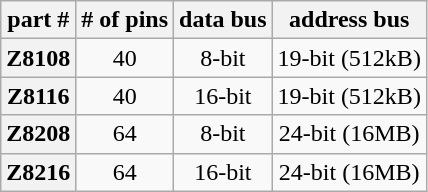<table class="wikitable" style="text-align: center">
<tr>
<th>part #</th>
<th># of pins</th>
<th>data bus</th>
<th>address bus</th>
</tr>
<tr>
<th>Z8108</th>
<td>40</td>
<td>8-bit</td>
<td>19-bit (512kB)</td>
</tr>
<tr>
<th>Z8116</th>
<td>40</td>
<td>16-bit</td>
<td>19-bit (512kB)</td>
</tr>
<tr>
<th>Z8208</th>
<td>64</td>
<td>8-bit</td>
<td>24-bit (16MB)</td>
</tr>
<tr>
<th>Z8216</th>
<td>64</td>
<td>16-bit</td>
<td>24-bit (16MB)</td>
</tr>
</table>
